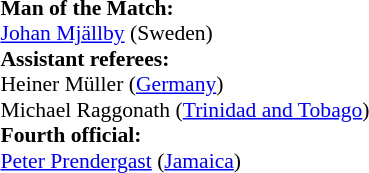<table width=100% style="font-size: 90%">
<tr>
<td><br><strong>Man of the Match:</strong>
<br><a href='#'>Johan Mjällby</a> (Sweden)<br><strong>Assistant referees:</strong>
<br>Heiner Müller (<a href='#'>Germany</a>)
<br>Michael Raggonath (<a href='#'>Trinidad and Tobago</a>)
<br><strong>Fourth official:</strong>
<br><a href='#'>Peter Prendergast</a> (<a href='#'>Jamaica</a>)</td>
</tr>
</table>
